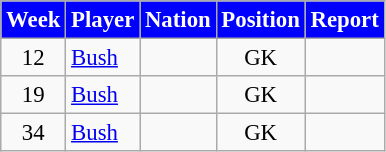<table class="wikitable" style="font-size: 95%; text-align: center;">
<tr>
<th style="background:#0000FF; color:white; text-align:center;">Week</th>
<th style="background:#0000FF; color:white; text-align:center;">Player</th>
<th style="background:#0000FF; color:white; text-align:center;">Nation</th>
<th style="background:#0000FF; color:white; text-align:center;">Position</th>
<th style="background:#0000FF; color:white; text-align:center;">Report</th>
</tr>
<tr>
<td>12</td>
<td style="text-align:left;"><a href='#'>Bush</a></td>
<td style="text-align:left;"></td>
<td>GK</td>
<td> </td>
</tr>
<tr>
<td>19</td>
<td style="text-align:left;"><a href='#'>Bush</a></td>
<td style="text-align:left;"></td>
<td>GK</td>
<td> </td>
</tr>
<tr>
<td>34</td>
<td style="text-align:left;"><a href='#'>Bush</a></td>
<td style="text-align:left;"></td>
<td>GK</td>
<td></td>
</tr>
</table>
